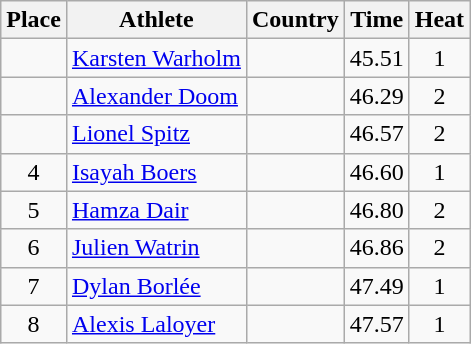<table class="wikitable">
<tr>
<th>Place</th>
<th>Athlete</th>
<th>Country</th>
<th>Time</th>
<th>Heat</th>
</tr>
<tr>
<td align=center></td>
<td><a href='#'>Karsten Warholm</a></td>
<td></td>
<td>45.51</td>
<td align=center>1</td>
</tr>
<tr>
<td align=center></td>
<td><a href='#'>Alexander Doom</a></td>
<td></td>
<td>46.29</td>
<td align=center>2</td>
</tr>
<tr>
<td align=center></td>
<td><a href='#'>Lionel Spitz</a></td>
<td></td>
<td>46.57</td>
<td align=center>2</td>
</tr>
<tr>
<td align=center>4</td>
<td><a href='#'>Isayah Boers</a></td>
<td></td>
<td>46.60</td>
<td align=center>1</td>
</tr>
<tr>
<td align=center>5</td>
<td><a href='#'>Hamza Dair</a></td>
<td></td>
<td>46.80</td>
<td align=center>2</td>
</tr>
<tr>
<td align=center>6</td>
<td><a href='#'>Julien Watrin</a></td>
<td></td>
<td>46.86</td>
<td align=center>2</td>
</tr>
<tr>
<td align=center>7</td>
<td><a href='#'>Dylan Borlée</a></td>
<td></td>
<td>47.49</td>
<td align=center>1</td>
</tr>
<tr>
<td align=center>8</td>
<td><a href='#'>Alexis Laloyer</a></td>
<td></td>
<td>47.57</td>
<td align=center>1</td>
</tr>
</table>
